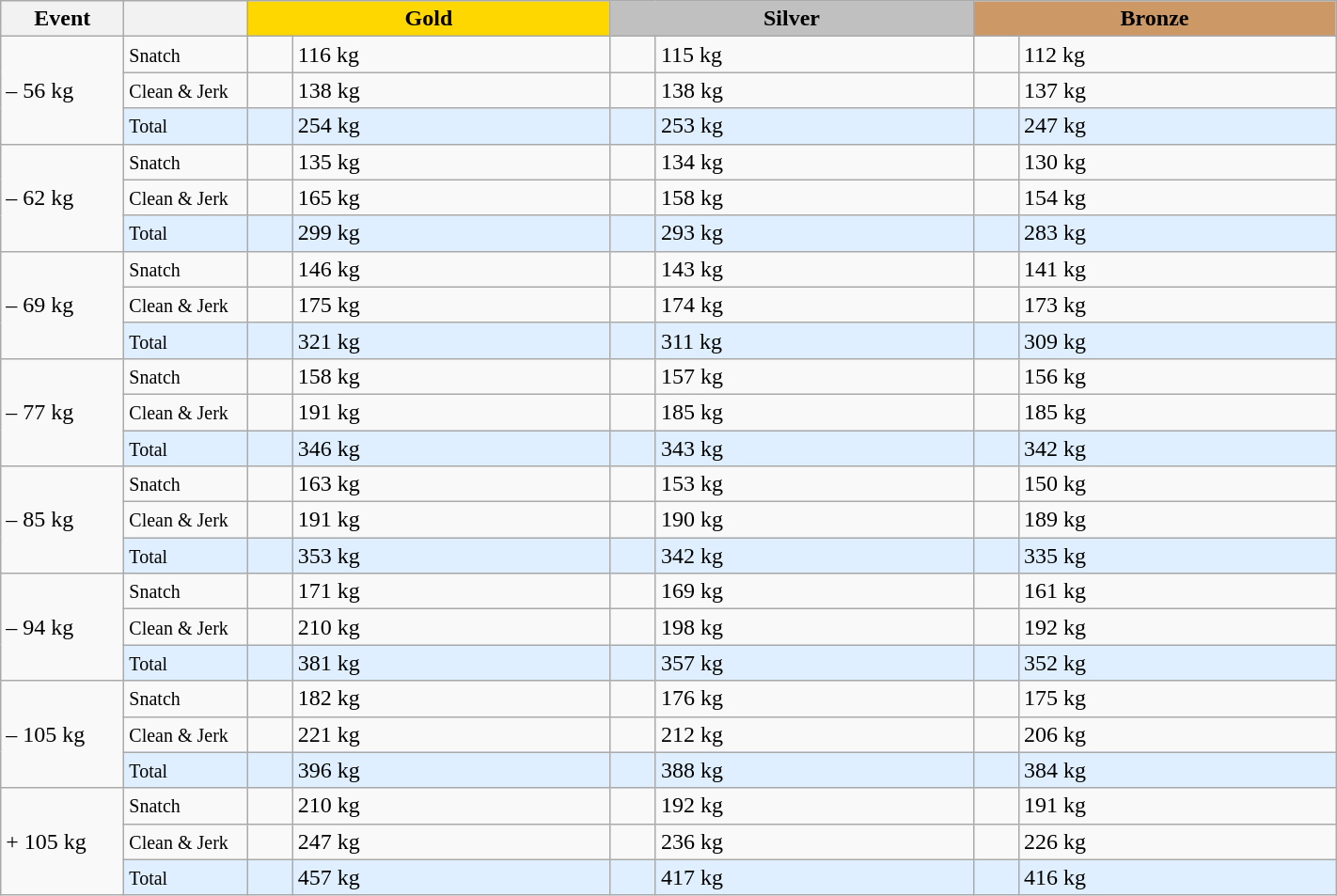<table class="wikitable">
<tr>
<th width=80>Event</th>
<th width=80></th>
<td bgcolor=gold align="center" colspan=2 width=250><strong>Gold</strong></td>
<td bgcolor=silver align="center" colspan=2 width=250><strong>Silver</strong></td>
<td bgcolor=#cc9966 colspan=2 align="center" width=250><strong>Bronze</strong></td>
</tr>
<tr>
<td rowspan=3>– 56 kg<br></td>
<td><small>Snatch</small></td>
<td></td>
<td>116 kg</td>
<td></td>
<td>115 kg</td>
<td></td>
<td>112 kg</td>
</tr>
<tr>
<td><small>Clean & Jerk</small></td>
<td></td>
<td>138 kg</td>
<td></td>
<td>138 kg</td>
<td></td>
<td>137 kg</td>
</tr>
<tr bgcolor=#dfefff>
<td><small>Total</small></td>
<td></td>
<td>254 kg</td>
<td></td>
<td>253 kg</td>
<td></td>
<td>247 kg</td>
</tr>
<tr>
<td rowspan=3>– 62 kg<br></td>
<td><small>Snatch</small></td>
<td></td>
<td>135 kg</td>
<td></td>
<td>134 kg</td>
<td></td>
<td>130 kg</td>
</tr>
<tr>
<td><small>Clean & Jerk</small></td>
<td></td>
<td>165 kg</td>
<td></td>
<td>158 kg</td>
<td></td>
<td>154 kg</td>
</tr>
<tr bgcolor=#dfefff>
<td><small>Total</small></td>
<td></td>
<td>299 kg</td>
<td></td>
<td>293 kg</td>
<td></td>
<td>283 kg</td>
</tr>
<tr>
<td rowspan=3>– 69 kg<br></td>
<td><small>Snatch</small></td>
<td></td>
<td>146 kg</td>
<td></td>
<td>143 kg</td>
<td></td>
<td>141 kg</td>
</tr>
<tr>
<td><small>Clean & Jerk</small></td>
<td></td>
<td>175 kg</td>
<td></td>
<td>174 kg</td>
<td></td>
<td>173 kg</td>
</tr>
<tr bgcolor=#dfefff>
<td><small>Total</small></td>
<td></td>
<td>321 kg</td>
<td></td>
<td>311 kg</td>
<td></td>
<td>309 kg</td>
</tr>
<tr>
<td rowspan=3>– 77 kg<br></td>
<td><small>Snatch</small></td>
<td></td>
<td>158 kg</td>
<td></td>
<td>157 kg</td>
<td></td>
<td>156 kg</td>
</tr>
<tr>
<td><small>Clean & Jerk</small></td>
<td></td>
<td>191 kg</td>
<td></td>
<td>185 kg</td>
<td></td>
<td>185 kg</td>
</tr>
<tr bgcolor=#dfefff>
<td><small>Total</small></td>
<td></td>
<td>346 kg</td>
<td></td>
<td>343 kg</td>
<td></td>
<td>342 kg</td>
</tr>
<tr>
<td rowspan=3>– 85 kg<br></td>
<td><small>Snatch</small></td>
<td></td>
<td>163 kg</td>
<td></td>
<td>153 kg</td>
<td></td>
<td>150 kg</td>
</tr>
<tr>
<td><small>Clean & Jerk</small></td>
<td></td>
<td>191 kg</td>
<td></td>
<td>190 kg</td>
<td></td>
<td>189 kg</td>
</tr>
<tr bgcolor=#dfefff>
<td><small>Total</small></td>
<td></td>
<td>353 kg</td>
<td></td>
<td>342 kg</td>
<td></td>
<td>335 kg</td>
</tr>
<tr>
<td rowspan=3>– 94 kg<br></td>
<td><small>Snatch</small></td>
<td></td>
<td>171 kg</td>
<td></td>
<td>169 kg</td>
<td></td>
<td>161 kg</td>
</tr>
<tr>
<td><small>Clean & Jerk</small></td>
<td></td>
<td>210 kg</td>
<td></td>
<td>198 kg</td>
<td></td>
<td>192 kg</td>
</tr>
<tr bgcolor=#dfefff>
<td><small>Total</small></td>
<td></td>
<td>381 kg</td>
<td></td>
<td>357 kg</td>
<td></td>
<td>352 kg</td>
</tr>
<tr>
<td rowspan=3>– 105 kg<br></td>
<td><small>Snatch</small></td>
<td></td>
<td>182 kg</td>
<td></td>
<td>176 kg</td>
<td></td>
<td>175 kg</td>
</tr>
<tr>
<td><small>Clean & Jerk</small></td>
<td></td>
<td>221 kg</td>
<td></td>
<td>212 kg</td>
<td></td>
<td>206 kg</td>
</tr>
<tr bgcolor=#dfefff>
<td><small>Total</small></td>
<td></td>
<td>396 kg</td>
<td></td>
<td>388 kg</td>
<td></td>
<td>384 kg</td>
</tr>
<tr>
<td rowspan=3>+ 105 kg<br></td>
<td><small>Snatch</small></td>
<td></td>
<td>210 kg</td>
<td></td>
<td>192 kg</td>
<td></td>
<td>191 kg</td>
</tr>
<tr>
<td><small>Clean & Jerk</small></td>
<td></td>
<td>247 kg</td>
<td></td>
<td>236 kg</td>
<td></td>
<td>226 kg</td>
</tr>
<tr bgcolor=#dfefff>
<td><small>Total</small></td>
<td></td>
<td>457 kg</td>
<td></td>
<td>417 kg</td>
<td></td>
<td>416 kg</td>
</tr>
</table>
